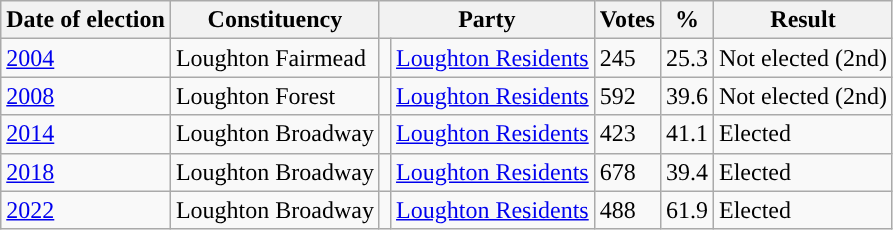<table class="wikitable">
<tr>
<th>Date of election</th>
<th>Constituency</th>
<th colspan="2">Party</th>
<th>Votes</th>
<th>%</th>
<th>Result</th>
</tr>
<tr>
<td><a href='#'>2004</a></td>
<td>Loughton Fairmead</td>
<td style="background-color: "></td>
<td><a href='#'>Loughton Residents</a></td>
<td>245</td>
<td>25.3</td>
<td>Not elected (2nd)</td>
</tr>
<tr>
<td><a href='#'>2008</a></td>
<td>Loughton Forest</td>
<td style="background-color: "></td>
<td><a href='#'>Loughton Residents</a></td>
<td>592</td>
<td>39.6</td>
<td>Not elected (2nd)</td>
</tr>
<tr>
<td><a href='#'>2014</a></td>
<td>Loughton Broadway</td>
<td style="background-color: "></td>
<td><a href='#'>Loughton Residents</a></td>
<td>423</td>
<td>41.1</td>
<td>Elected</td>
</tr>
<tr>
<td><a href='#'>2018</a></td>
<td>Loughton Broadway</td>
<td style="background-color: "></td>
<td><a href='#'>Loughton Residents</a></td>
<td>678</td>
<td>39.4</td>
<td>Elected</td>
</tr>
<tr>
<td><a href='#'>2022</a></td>
<td>Loughton Broadway</td>
<td style="background-color: "></td>
<td><a href='#'>Loughton Residents</a></td>
<td>488</td>
<td>61.9</td>
<td>Elected</td>
</tr>
</table>
